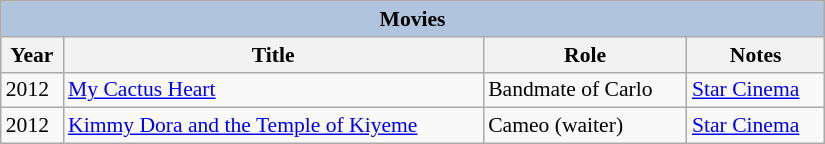<table class="wikitable" width="550" style="font-size: 90%;">
<tr>
<th colspan="4" style="background: LightSteelBlue;">Movies</th>
</tr>
<tr>
<th>Year</th>
<th>Title</th>
<th>Role</th>
<th>Notes</th>
</tr>
<tr>
<td>2012</td>
<td><a href='#'>My Cactus Heart</a></td>
<td>Bandmate of Carlo</td>
<td><a href='#'>Star Cinema</a></td>
</tr>
<tr>
<td>2012</td>
<td><a href='#'>Kimmy Dora and the Temple of Kiyeme</a></td>
<td>Cameo (waiter)</td>
<td><a href='#'>Star Cinema</a></td>
</tr>
</table>
